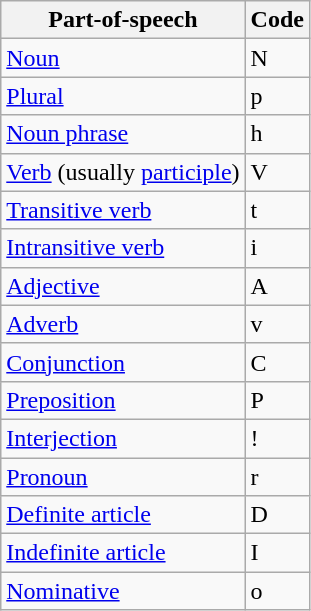<table class="wikitable">
<tr>
<th>Part-of-speech</th>
<th>Code</th>
</tr>
<tr>
<td><a href='#'>Noun</a></td>
<td>N</td>
</tr>
<tr>
<td><a href='#'>Plural</a></td>
<td>p</td>
</tr>
<tr>
<td><a href='#'>Noun phrase</a></td>
<td>h</td>
</tr>
<tr>
<td><a href='#'>Verb</a> (usually <a href='#'>participle</a>)</td>
<td>V</td>
</tr>
<tr>
<td><a href='#'>Transitive verb</a></td>
<td>t</td>
</tr>
<tr>
<td><a href='#'>Intransitive verb</a></td>
<td>i</td>
</tr>
<tr>
<td><a href='#'>Adjective</a></td>
<td>A</td>
</tr>
<tr>
<td><a href='#'>Adverb</a></td>
<td>v</td>
</tr>
<tr>
<td><a href='#'>Conjunction</a></td>
<td>C</td>
</tr>
<tr>
<td><a href='#'>Preposition</a></td>
<td>P</td>
</tr>
<tr>
<td><a href='#'>Interjection</a></td>
<td>!</td>
</tr>
<tr>
<td><a href='#'>Pronoun</a></td>
<td>r</td>
</tr>
<tr>
<td><a href='#'>Definite article</a></td>
<td>D</td>
</tr>
<tr>
<td><a href='#'>Indefinite article</a></td>
<td>I</td>
</tr>
<tr>
<td><a href='#'>Nominative</a></td>
<td>o</td>
</tr>
</table>
